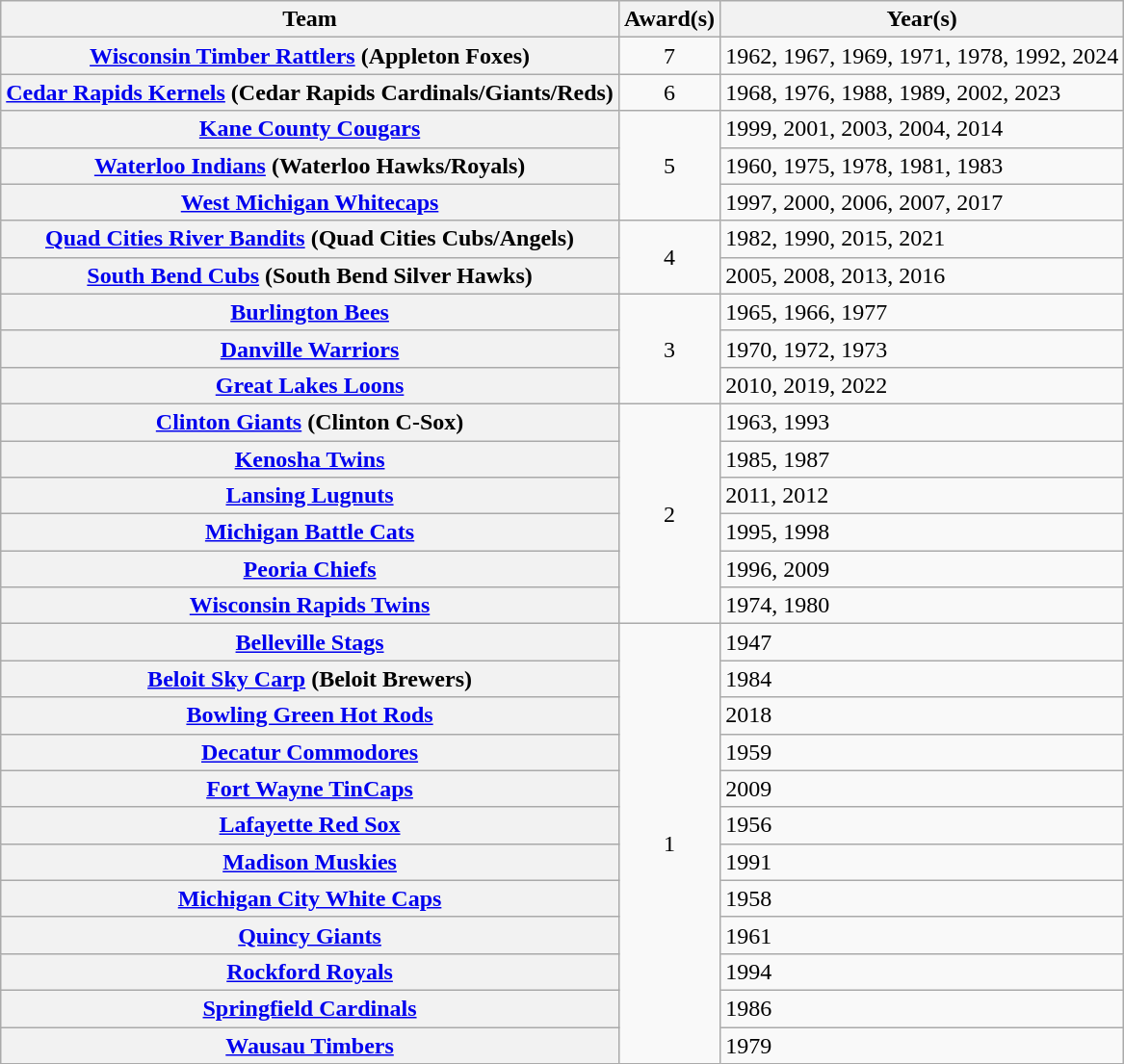<table class="wikitable sortable plainrowheaders" style="text-align:left">
<tr>
<th scope="col">Team</th>
<th scope="col">Award(s)</th>
<th scope="col">Year(s)</th>
</tr>
<tr>
<th scope="row"><strong><a href='#'>Wisconsin Timber Rattlers</a></strong> (Appleton Foxes)</th>
<td style="text-align:center">7</td>
<td>1962, 1967, 1969, 1971, 1978, 1992, 2024</td>
</tr>
<tr>
<th scope="row"><strong><a href='#'>Cedar Rapids Kernels</a></strong> (Cedar Rapids Cardinals/Giants/Reds)</th>
<td style="text-align:center">6</td>
<td>1968, 1976, 1988, 1989, 2002, 2023</td>
</tr>
<tr>
<th scope="row"><a href='#'>Kane County Cougars</a></th>
<td style="text-align:center" rowspan="3">5</td>
<td>1999, 2001, 2003, 2004, 2014</td>
</tr>
<tr>
<th scope="row"><a href='#'>Waterloo Indians</a> (Waterloo Hawks/Royals)</th>
<td>1960, 1975, 1978, 1981, 1983</td>
</tr>
<tr>
<th scope="row"><strong><a href='#'>West Michigan Whitecaps</a></strong></th>
<td>1997, 2000, 2006, 2007, 2017</td>
</tr>
<tr>
<th scope="row"><strong><a href='#'>Quad Cities River Bandits</a></strong> (Quad Cities Cubs/Angels)</th>
<td style="text-align:center" rowspan="2">4</td>
<td>1982, 1990, 2015, 2021</td>
</tr>
<tr>
<th scope="row"><strong><a href='#'>South Bend Cubs</a></strong> (South Bend Silver Hawks)</th>
<td>2005, 2008, 2013, 2016</td>
</tr>
<tr>
<th scope="row"><a href='#'>Burlington Bees</a></th>
<td style="text-align:center" rowspan="3">3</td>
<td>1965, 1966, 1977</td>
</tr>
<tr>
<th scope="row"><a href='#'>Danville Warriors</a></th>
<td>1970, 1972, 1973</td>
</tr>
<tr>
<th scope="row"><strong><a href='#'>Great Lakes Loons</a></strong></th>
<td>2010, 2019, 2022</td>
</tr>
<tr>
<th scope="row"><a href='#'>Clinton Giants</a> (Clinton C-Sox)</th>
<td style="text-align:center" rowspan="6">2</td>
<td>1963, 1993</td>
</tr>
<tr>
<th scope="row"><a href='#'>Kenosha Twins</a></th>
<td>1985, 1987</td>
</tr>
<tr>
<th scope="row"><strong><a href='#'>Lansing Lugnuts</a></strong></th>
<td>2011, 2012</td>
</tr>
<tr>
<th scope="row"><a href='#'>Michigan Battle Cats</a></th>
<td>1995, 1998</td>
</tr>
<tr>
<th scope="row"><strong><a href='#'>Peoria Chiefs</a></strong></th>
<td>1996, 2009</td>
</tr>
<tr>
<th scope="row"><a href='#'>Wisconsin Rapids Twins</a></th>
<td>1974, 1980</td>
</tr>
<tr>
<th scope="row"><a href='#'>Belleville Stags</a></th>
<td style="text-align:center" rowspan="12">1</td>
<td>1947</td>
</tr>
<tr>
<th scope="row"><strong><a href='#'>Beloit Sky Carp</a></strong> (Beloit Brewers)</th>
<td>1984</td>
</tr>
<tr>
<th scope="row"><a href='#'>Bowling Green Hot Rods</a></th>
<td>2018</td>
</tr>
<tr>
<th scope="row"><a href='#'>Decatur Commodores</a></th>
<td>1959</td>
</tr>
<tr>
<th scope="row"><strong><a href='#'>Fort Wayne TinCaps</a></strong></th>
<td>2009</td>
</tr>
<tr>
<th scope="row"><a href='#'>Lafayette Red Sox</a></th>
<td>1956</td>
</tr>
<tr>
<th scope="row"><a href='#'>Madison Muskies</a></th>
<td>1991</td>
</tr>
<tr>
<th scope="row"><a href='#'>Michigan City White Caps</a></th>
<td>1958</td>
</tr>
<tr>
<th scope="row"><a href='#'>Quincy Giants</a></th>
<td>1961</td>
</tr>
<tr>
<th scope="row"><a href='#'>Rockford Royals</a></th>
<td>1994</td>
</tr>
<tr>
<th scope="row"><a href='#'>Springfield Cardinals</a></th>
<td>1986</td>
</tr>
<tr>
<th scope="row"><a href='#'>Wausau Timbers</a></th>
<td>1979</td>
</tr>
</table>
